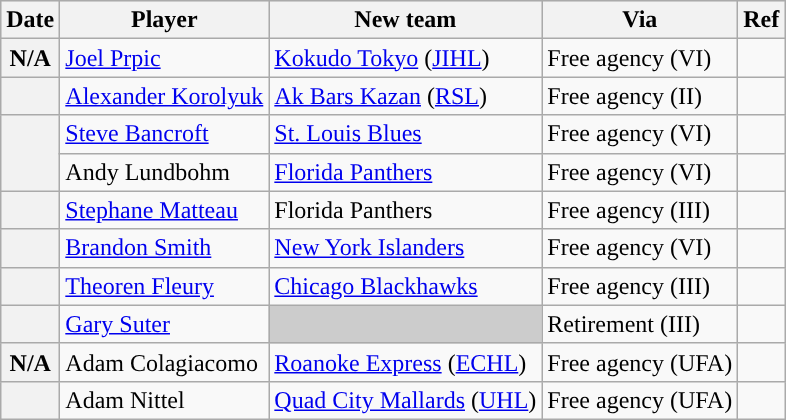<table class="wikitable plainrowheaders">
<tr style="background:#ddd; text-align:center;">
<th>Date</th>
<th>Player</th>
<th>New team</th>
<th>Via</th>
<th>Ref</th>
</tr>
<tr>
<th scope="row">N/A</th>
<td><a href='#'>Joel Prpic</a></td>
<td><a href='#'>Kokudo Tokyo</a> (<a href='#'>JIHL</a>)</td>
<td>Free agency (VI)</td>
<td></td>
</tr>
<tr>
<th scope="row"></th>
<td><a href='#'>Alexander Korolyuk</a></td>
<td><a href='#'>Ak Bars Kazan</a> (<a href='#'>RSL</a>)</td>
<td>Free agency (II)</td>
<td></td>
</tr>
<tr>
<th scope="row" rowspan=2></th>
<td><a href='#'>Steve Bancroft</a></td>
<td><a href='#'>St. Louis Blues</a></td>
<td>Free agency (VI)</td>
<td></td>
</tr>
<tr>
<td>Andy Lundbohm</td>
<td><a href='#'>Florida Panthers</a></td>
<td>Free agency (VI)</td>
<td></td>
</tr>
<tr>
<th scope="row"></th>
<td><a href='#'>Stephane Matteau</a></td>
<td>Florida Panthers</td>
<td>Free agency (III)</td>
<td></td>
</tr>
<tr>
<th scope="row"></th>
<td><a href='#'>Brandon Smith</a></td>
<td><a href='#'>New York Islanders</a></td>
<td>Free agency (VI)</td>
<td></td>
</tr>
<tr>
<th scope="row"></th>
<td><a href='#'>Theoren Fleury</a></td>
<td><a href='#'>Chicago Blackhawks</a></td>
<td>Free agency (III)</td>
<td></td>
</tr>
<tr>
<th scope="row"></th>
<td><a href='#'>Gary Suter</a></td>
<td style="background:#ccc"></td>
<td>Retirement (III)</td>
<td></td>
</tr>
<tr>
<th scope="row">N/A</th>
<td>Adam Colagiacomo</td>
<td><a href='#'>Roanoke Express</a> (<a href='#'>ECHL</a>)</td>
<td>Free agency (UFA)</td>
<td></td>
</tr>
<tr>
<th scope="row"></th>
<td>Adam Nittel</td>
<td><a href='#'>Quad City Mallards</a> (<a href='#'>UHL</a>)</td>
<td>Free agency (UFA)</td>
<td></td>
</tr>
</table>
